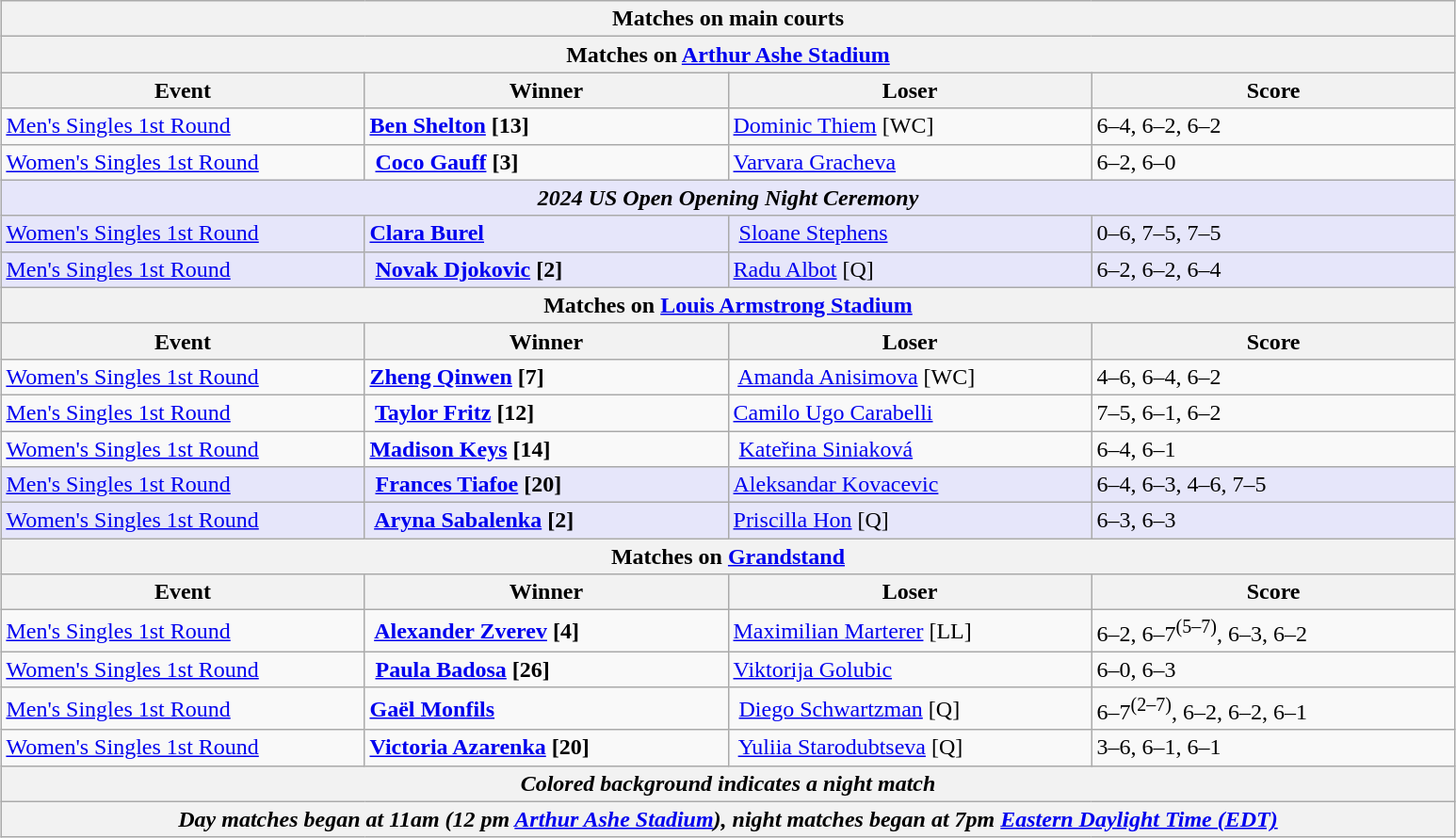<table class="wikitable" style="margin:auto;">
<tr>
<th colspan="4" style="white-space:nowrap;">Matches on main courts</th>
</tr>
<tr>
<th colspan="4"><strong>Matches on <a href='#'>Arthur Ashe Stadium</a></strong></th>
</tr>
<tr>
<th width="250">Event</th>
<th width="250">Winner</th>
<th width="250">Loser</th>
<th width="250">Score</th>
</tr>
<tr>
<td><a href='#'>Men's Singles 1st Round</a></td>
<td><strong> <a href='#'>Ben Shelton</a> [13]</strong></td>
<td> <a href='#'>Dominic Thiem</a> [WC]</td>
<td>6–4, 6–2, 6–2</td>
</tr>
<tr>
<td><a href='#'>Women's Singles 1st Round</a></td>
<td><strong> <a href='#'>Coco Gauff</a> [3]</strong></td>
<td> <a href='#'>Varvara Gracheva</a></td>
<td>6–2, 6–0</td>
</tr>
<tr bgcolor="lavender">
<td colspan="4" align="center"><strong><em>2024 US Open Opening Night Ceremony</em></strong></td>
</tr>
<tr bgcolor="lavender">
<td><a href='#'>Women's Singles 1st Round</a></td>
<td><strong> <a href='#'>Clara Burel</a></strong></td>
<td> <a href='#'>Sloane Stephens</a></td>
<td>0–6, 7–5, 7–5</td>
</tr>
<tr bgcolor="lavender">
<td><a href='#'>Men's Singles 1st Round</a></td>
<td><strong> <a href='#'>Novak Djokovic</a> [2]</strong></td>
<td> <a href='#'>Radu Albot</a> [Q]</td>
<td>6–2, 6–2, 6–4</td>
</tr>
<tr>
<th colspan="4"><strong>Matches on <a href='#'>Louis Armstrong Stadium</a></strong></th>
</tr>
<tr>
<th width="250">Event</th>
<th width="250">Winner</th>
<th width="250">Loser</th>
<th width="250">Score</th>
</tr>
<tr>
<td><a href='#'>Women's Singles 1st Round</a></td>
<td><strong> <a href='#'>Zheng Qinwen</a> [7]</strong></td>
<td> <a href='#'>Amanda Anisimova</a> [WC]</td>
<td>4–6, 6–4, 6–2</td>
</tr>
<tr>
<td><a href='#'>Men's Singles 1st Round</a></td>
<td><strong> <a href='#'>Taylor Fritz</a> [12]</strong></td>
<td> <a href='#'>Camilo Ugo Carabelli</a></td>
<td>7–5, 6–1, 6–2</td>
</tr>
<tr>
<td><a href='#'>Women's Singles 1st Round</a></td>
<td><strong> <a href='#'>Madison Keys</a> [14]</strong></td>
<td> <a href='#'>Kateřina Siniaková</a></td>
<td>6–4, 6–1</td>
</tr>
<tr bgcolor="lavender">
<td><a href='#'>Men's Singles 1st Round</a></td>
<td><strong> <a href='#'>Frances Tiafoe</a> [20]</strong></td>
<td> <a href='#'>Aleksandar Kovacevic</a></td>
<td>6–4, 6–3, 4–6, 7–5</td>
</tr>
<tr bgcolor="lavender">
<td><a href='#'>Women's Singles 1st Round</a></td>
<td><strong> <a href='#'>Aryna Sabalenka</a> [2]</strong></td>
<td> <a href='#'>Priscilla Hon</a> [Q]</td>
<td>6–3, 6–3</td>
</tr>
<tr>
<th colspan="4"><strong>Matches on <a href='#'>Grandstand</a></strong></th>
</tr>
<tr>
<th width="250">Event</th>
<th width="250">Winner</th>
<th width="250">Loser</th>
<th width="250">Score</th>
</tr>
<tr>
<td><a href='#'>Men's Singles 1st Round</a></td>
<td><strong> <a href='#'>Alexander Zverev</a> [4]</strong></td>
<td> <a href='#'>Maximilian Marterer</a> [LL]</td>
<td>6–2, 6–7<sup>(5–7)</sup>, 6–3, 6–2</td>
</tr>
<tr>
<td><a href='#'>Women's Singles 1st Round</a></td>
<td><strong> <a href='#'>Paula Badosa</a> [26]</strong></td>
<td> <a href='#'>Viktorija Golubic</a></td>
<td>6–0, 6–3</td>
</tr>
<tr>
<td><a href='#'>Men's Singles 1st Round</a></td>
<td><strong> <a href='#'>Gaël Monfils</a></strong></td>
<td> <a href='#'>Diego Schwartzman</a> [Q]</td>
<td>6–7<sup>(2–7)</sup>, 6–2, 6–2, 6–1</td>
</tr>
<tr>
<td><a href='#'>Women's Singles 1st Round</a></td>
<td><strong> <a href='#'>Victoria Azarenka</a> [20]</strong></td>
<td> <a href='#'>Yuliia Starodubtseva</a> [Q]</td>
<td>3–6, 6–1, 6–1</td>
</tr>
<tr>
<th colspan="4"><em>Colored background indicates a night match</em></th>
</tr>
<tr>
<th colspan="4"><em>Day matches began at 11am (12 pm <a href='#'>Arthur Ashe Stadium</a>), night matches began at 7pm <a href='#'>Eastern Daylight Time (EDT)</a></em></th>
</tr>
</table>
